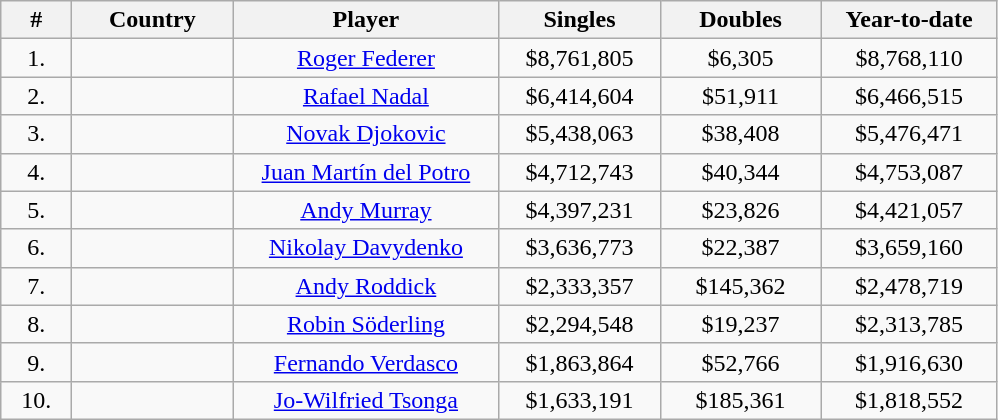<table class="sortable wikitable">
<tr>
<th width="40">#</th>
<th width="100">Country</th>
<th width="170">Player</th>
<th width="100">Singles</th>
<th width="100">Doubles</th>
<th width="110">Year-to-date</th>
</tr>
<tr align="center">
<td>1.</td>
<td></td>
<td><a href='#'>Roger Federer</a></td>
<td>$8,761,805</td>
<td>$6,305</td>
<td>$8,768,110</td>
</tr>
<tr align="center">
<td>2.</td>
<td></td>
<td><a href='#'>Rafael Nadal</a></td>
<td>$6,414,604</td>
<td>$51,911</td>
<td>$6,466,515</td>
</tr>
<tr align="center">
<td>3.</td>
<td></td>
<td><a href='#'>Novak Djokovic</a></td>
<td>$5,438,063</td>
<td>$38,408</td>
<td>$5,476,471</td>
</tr>
<tr align="center">
<td>4.</td>
<td></td>
<td><a href='#'>Juan Martín del Potro</a></td>
<td>$4,712,743</td>
<td>$40,344</td>
<td>$4,753,087</td>
</tr>
<tr align="center">
<td>5.</td>
<td></td>
<td><a href='#'>Andy Murray</a></td>
<td>$4,397,231</td>
<td>$23,826</td>
<td>$4,421,057</td>
</tr>
<tr align="center">
<td>6.</td>
<td></td>
<td><a href='#'>Nikolay Davydenko</a></td>
<td>$3,636,773</td>
<td>$22,387</td>
<td>$3,659,160</td>
</tr>
<tr align="center">
<td>7.</td>
<td></td>
<td><a href='#'>Andy Roddick</a></td>
<td>$2,333,357</td>
<td>$145,362</td>
<td>$2,478,719</td>
</tr>
<tr align="center">
<td>8.</td>
<td></td>
<td><a href='#'>Robin Söderling</a></td>
<td>$2,294,548</td>
<td>$19,237</td>
<td>$2,313,785</td>
</tr>
<tr align="center">
<td>9.</td>
<td></td>
<td><a href='#'>Fernando Verdasco</a></td>
<td>$1,863,864</td>
<td>$52,766</td>
<td>$1,916,630</td>
</tr>
<tr align="center">
<td>10.</td>
<td></td>
<td><a href='#'>Jo-Wilfried Tsonga</a></td>
<td>$1,633,191</td>
<td>$185,361</td>
<td>$1,818,552</td>
</tr>
</table>
